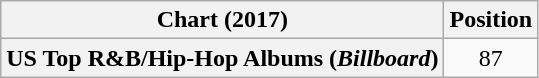<table class="wikitable plainrowheaders" style="text-align:center">
<tr>
<th scope="col">Chart (2017)</th>
<th scope="col">Position</th>
</tr>
<tr>
<th scope="row">US Top R&B/Hip-Hop Albums (<em>Billboard</em>)</th>
<td>87</td>
</tr>
</table>
